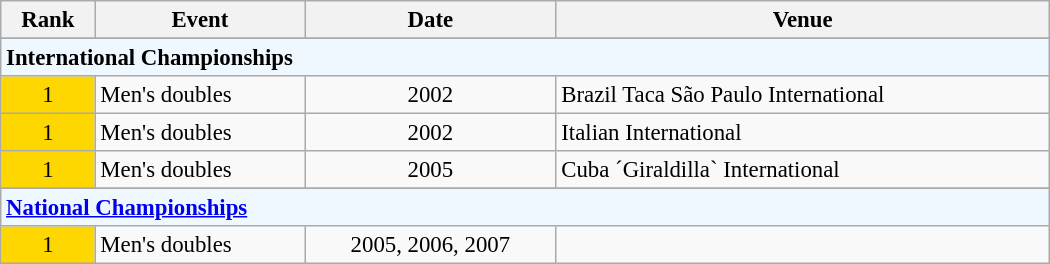<table class="wikitable" width="700px" style="font-size: 95%;">
<tr>
<th align="left">Rank</th>
<th align="left">Event</th>
<th align="left">Date</th>
<th align="left">Venue</th>
</tr>
<tr>
</tr>
<tr bgcolor="#F0F8FF">
<td align="left" colspan="4"><strong>International Championships</strong></td>
</tr>
<tr>
<td align="center" bgcolor="#ffd700">1</td>
<td align="left">Men's doubles</td>
<td align="center">2002</td>
<td align="left">Brazil Taca São Paulo International</td>
</tr>
<tr>
<td align="center" bgcolor="#ffd700">1</td>
<td align="left">Men's doubles</td>
<td align="center">2002</td>
<td align="left">Italian International</td>
</tr>
<tr>
<td align="center" bgcolor="#ffd700">1</td>
<td align="left">Men's doubles</td>
<td align="center">2005</td>
<td align="left">Cuba ´Giraldilla` International</td>
</tr>
<tr>
</tr>
<tr bgcolor="#F0F8FF">
<td align="left" colspan="4"><strong><a href='#'>National Championships</a></strong></td>
</tr>
<tr>
<td align="center" bgcolor="#ffd700">1</td>
<td align="left">Men's doubles</td>
<td align="center">2005, 2006, 2007</td>
<td align="left"></td>
</tr>
</table>
